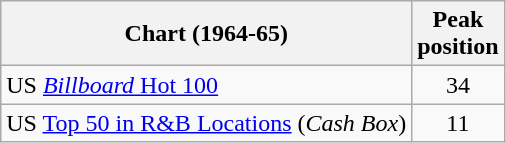<table class="wikitable sortable">
<tr>
<th>Chart (1964-65)</th>
<th>Peak<br>position</th>
</tr>
<tr>
<td>US <a href='#'><em>Billboard</em> Hot 100</a></td>
<td align="center">34</td>
</tr>
<tr>
<td>US <a href='#'>Top 50 in R&B Locations</a> (<em>Cash Box</em>)</td>
<td align="center">11</td>
</tr>
</table>
